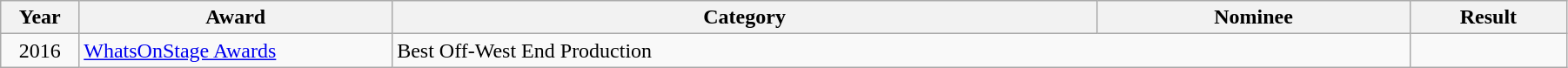<table class="wikitable" style="width:95%;">
<tr>
<th style="width:5%;">Year</th>
<th style="width:20%;">Award</th>
<th style="width:45%;">Category</th>
<th style="width:20%;">Nominee</th>
<th style="width:10%;">Result</th>
</tr>
<tr>
<td rowspan="1" style="text-align:center;">2016</td>
<td><a href='#'>WhatsOnStage Awards</a></td>
<td colspan="2">Best Off-West End Production</td>
<td></td>
</tr>
</table>
